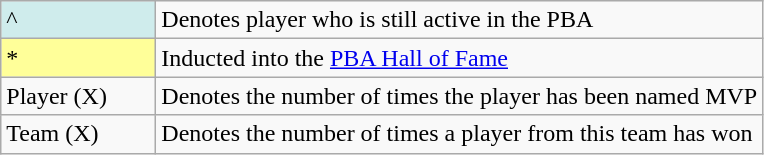<table class="wikitable">
<tr>
<td style="background-color:#CFECEC; border:1px solid #aaaaaa; width:6em">^</td>
<td>Denotes player who is still active in the PBA</td>
</tr>
<tr>
<td style="background-color:#FFFF99; border:1px solid #aaaaaa; width:6em">*</td>
<td>Inducted into the <a href='#'>PBA Hall of Fame</a></td>
</tr>
<tr>
<td>Player (X)</td>
<td>Denotes the number of times the player has been named MVP</td>
</tr>
<tr>
<td>Team (X)</td>
<td>Denotes the number of times a player from this team has won</td>
</tr>
</table>
